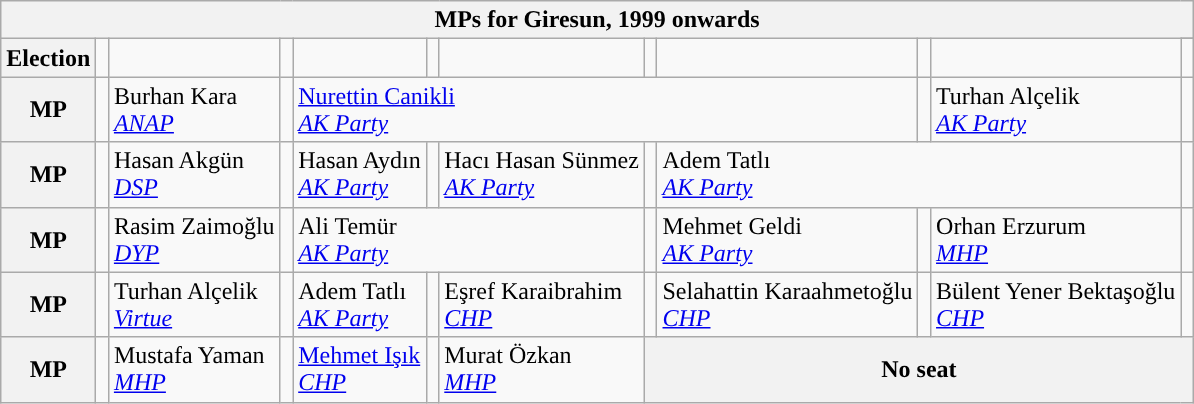<table class="wikitable">
<tr>
<th colspan = 12>MPs for Giresun, 1999 onwards</th>
</tr>
<tr>
<th rowspan = 2>Election</th>
<td rowspan="2" style="width:1px;"></td>
<td rowspan = 2></td>
<td rowspan="2" style="width:1px;"></td>
<td rowspan = 2></td>
<td rowspan="2" style="width:1px;"></td>
<td rowspan = 2></td>
<td rowspan="2" style="width:1px;"></td>
<td rowspan = 2></td>
<td rowspan="2" style="width:1px;"></td>
<td rowspan = 2></td>
</tr>
<tr>
<td></td>
</tr>
<tr>
<th>MP</th>
<td width=1px style="background-color: "></td>
<td colspan = 1>Burhan Kara<br><em><a href='#'>ANAP</a></em></td>
<td width=1px style="background-color: "></td>
<td colspan = 5><a href='#'>Nurettin Canikli</a><br><em><a href='#'>AK Party</a></em></td>
<td width=1px style="background-color: "></td>
<td colspan = 1>Turhan Alçelik<br><em><a href='#'>AK Party</a></em></td>
<td width=1px style="background-color: "></td>
</tr>
<tr>
<th>MP</th>
<td width=1px style="background-color: "></td>
<td colspan = 1>Hasan Akgün<br><em><a href='#'>DSP</a></em></td>
<td width=1px style="background-color: "></td>
<td colspan = 1>Hasan Aydın<br><em><a href='#'>AK Party</a></em></td>
<td width=1px style="background-color: "></td>
<td colspan = 1>Hacı Hasan Sünmez<br><em><a href='#'>AK Party</a></em></td>
<td width=1px style="background-color: "></td>
<td colspan = 3>Adem Tatlı<br><em><a href='#'>AK Party</a></em></td>
<td width=1px style="background-color: "></td>
</tr>
<tr>
<th>MP</th>
<td width=1px style="background-color: "></td>
<td colspan = 1>Rasim Zaimoğlu<br><em><a href='#'>DYP</a></em></td>
<td width=1px style="background-color: "></td>
<td colspan = 3>Ali Temür<br><em><a href='#'>AK Party</a></em></td>
<td width=1px style="background-color: "></td>
<td colspan = 1>Mehmet Geldi<br><em><a href='#'>AK Party</a></em></td>
<td width=1px style="background-color: "></td>
<td colspan = 1>Orhan Erzurum<br><em><a href='#'>MHP</a></em></td>
<td width=1px style="background-color: "></td>
</tr>
<tr>
<th>MP</th>
<td width=1px style="background-color: "></td>
<td colspan = 1>Turhan Alçelik<br><em><a href='#'>Virtue</a></em></td>
<td width=1px style="background-color: "></td>
<td colspan = 1>Adem Tatlı<br><em><a href='#'>AK Party</a></em></td>
<td width=1px style="background-color: "></td>
<td colspan = 1>Eşref Karaibrahim<br><em><a href='#'>CHP</a></em></td>
<td width=1px style="background-color: "></td>
<td colspan = 1>Selahattin Karaahmetoğlu<br><em><a href='#'>CHP</a></em></td>
<td width=1px style="background-color: "></td>
<td colspan = 1>Bülent Yener Bektaşoğlu<br><em><a href='#'>CHP</a></em></td>
<td width=1px style="background-color: "></td>
</tr>
<tr>
<th>MP</th>
<td width=1px style="background-color: "></td>
<td colspan = 1>Mustafa Yaman<br><em><a href='#'>MHP</a></em></td>
<td width=1px style="background-color: "></td>
<td colspan = 1><a href='#'>Mehmet Işık</a><br><em><a href='#'>CHP</a></em></td>
<td width=1px style="background-color: "></td>
<td colspan = 1>Murat Özkan<br><em><a href='#'>MHP</a></em></td>
<th colspan = 5>No seat</th>
</tr>
</table>
